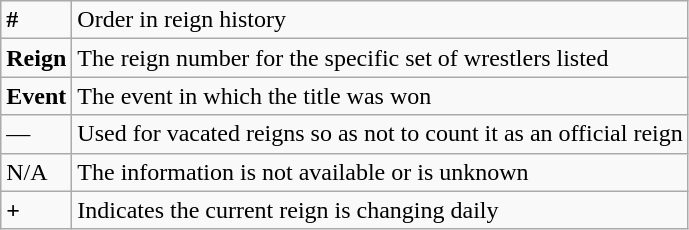<table class="wikitable">
<tr>
<td><strong>#</strong></td>
<td>Order in reign history</td>
</tr>
<tr>
<td><strong>Reign</strong></td>
<td>The reign number for the specific set of wrestlers listed</td>
</tr>
<tr>
<td><strong>Event</strong></td>
<td>The event in which the title was won</td>
</tr>
<tr>
<td>—</td>
<td>Used for vacated reigns so as not to count it as an official reign</td>
</tr>
<tr>
<td>N/A</td>
<td>The information is not available or is unknown</td>
</tr>
<tr>
<td><strong>+</strong></td>
<td>Indicates the current reign is changing daily</td>
</tr>
</table>
